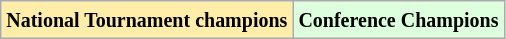<table class="wikitable">
<tr>
<td bgcolor="#ffeeaa"><small><strong>National Tournament champions</strong></small></td>
<td bgcolor="#ddffdd"><small><strong>Conference Champions</strong></small></td>
</tr>
</table>
